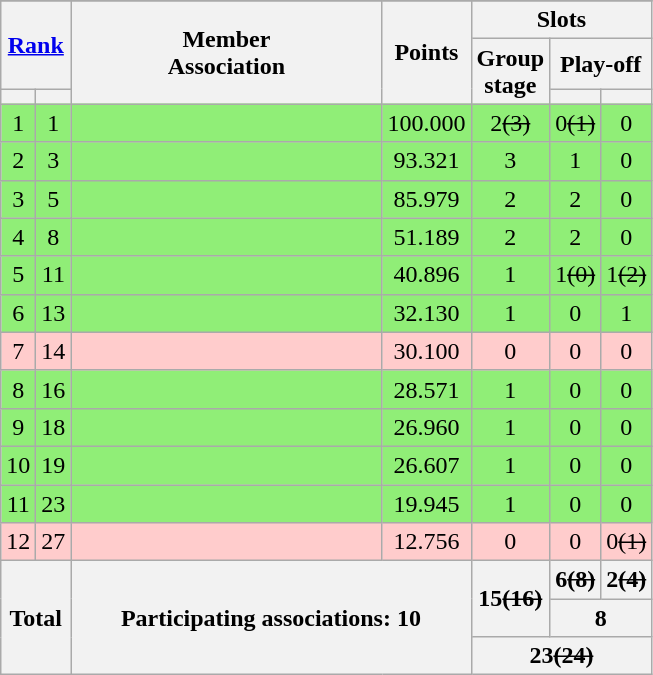<table class="wikitable" style="text-align:center">
<tr>
</tr>
<tr>
<th colspan=2 rowspan=2><a href='#'>Rank</a></th>
<th rowspan=3 width=200>Member<br>Association</th>
<th rowspan=3>Points</th>
<th colspan=4>Slots</th>
</tr>
<tr>
<th rowspan=2>Group<br>stage</th>
<th colspan=2>Play-off</th>
</tr>
<tr>
<th></th>
<th></th>
<th></th>
<th></th>
</tr>
<tr bgcolor=#90ee77>
<td>1</td>
<td>1</td>
<td align=left></td>
<td>100.000</td>
<td>2<s>(3)</s></td>
<td>0<s>(1)</s></td>
<td>0</td>
</tr>
<tr bgcolor=#90ee77>
<td>2</td>
<td>3</td>
<td align=left></td>
<td>93.321</td>
<td>3</td>
<td>1</td>
<td>0</td>
</tr>
<tr bgcolor=#90ee77>
<td>3</td>
<td>5</td>
<td align=left></td>
<td>85.979</td>
<td>2</td>
<td>2</td>
<td>0</td>
</tr>
<tr bgcolor=#90ee77>
<td>4</td>
<td>8</td>
<td align=left></td>
<td>51.189</td>
<td>2</td>
<td>2</td>
<td>0</td>
</tr>
<tr bgcolor=#90ee77>
<td>5</td>
<td>11</td>
<td align=left></td>
<td>40.896</td>
<td>1</td>
<td>1<s>(0)</s></td>
<td>1<s>(2)</s></td>
</tr>
<tr bgcolor=#90ee77>
<td>6</td>
<td>13</td>
<td align=left></td>
<td>32.130</td>
<td>1</td>
<td>0</td>
<td>1</td>
</tr>
<tr bgcolor=ffcccc>
<td>7</td>
<td>14</td>
<td align=left></td>
<td>30.100</td>
<td>0</td>
<td>0</td>
<td>0</td>
</tr>
<tr bgcolor=#90ee77>
<td>8</td>
<td>16</td>
<td align=left></td>
<td>28.571</td>
<td>1</td>
<td>0</td>
<td>0</td>
</tr>
<tr bgcolor=#90ee77>
<td>9</td>
<td>18</td>
<td align=left></td>
<td>26.960</td>
<td>1</td>
<td>0</td>
<td>0</td>
</tr>
<tr bgcolor=#90ee77>
<td>10</td>
<td>19</td>
<td align=left></td>
<td>26.607</td>
<td>1</td>
<td>0</td>
<td>0</td>
</tr>
<tr bgcolor=#90ee77>
<td>11</td>
<td>23</td>
<td align=left></td>
<td>19.945</td>
<td>1</td>
<td>0</td>
<td>0</td>
</tr>
<tr bgcolor=#ffcccc>
<td>12</td>
<td>27</td>
<td align=left></td>
<td>12.756</td>
<td>0</td>
<td>0</td>
<td>0<s>(1)</s></td>
</tr>
<tr>
<th colspan=2 rowspan=3>Total</th>
<th colspan=2 rowspan=3>Participating associations: 10</th>
<th rowspan=2>15<s>(16)</s></th>
<th>6<s>(8)</s></th>
<th>2<s>(4)</s></th>
</tr>
<tr>
<th colspan=2>8</th>
</tr>
<tr>
<th colspan=3>23<s>(24)</s></th>
</tr>
</table>
